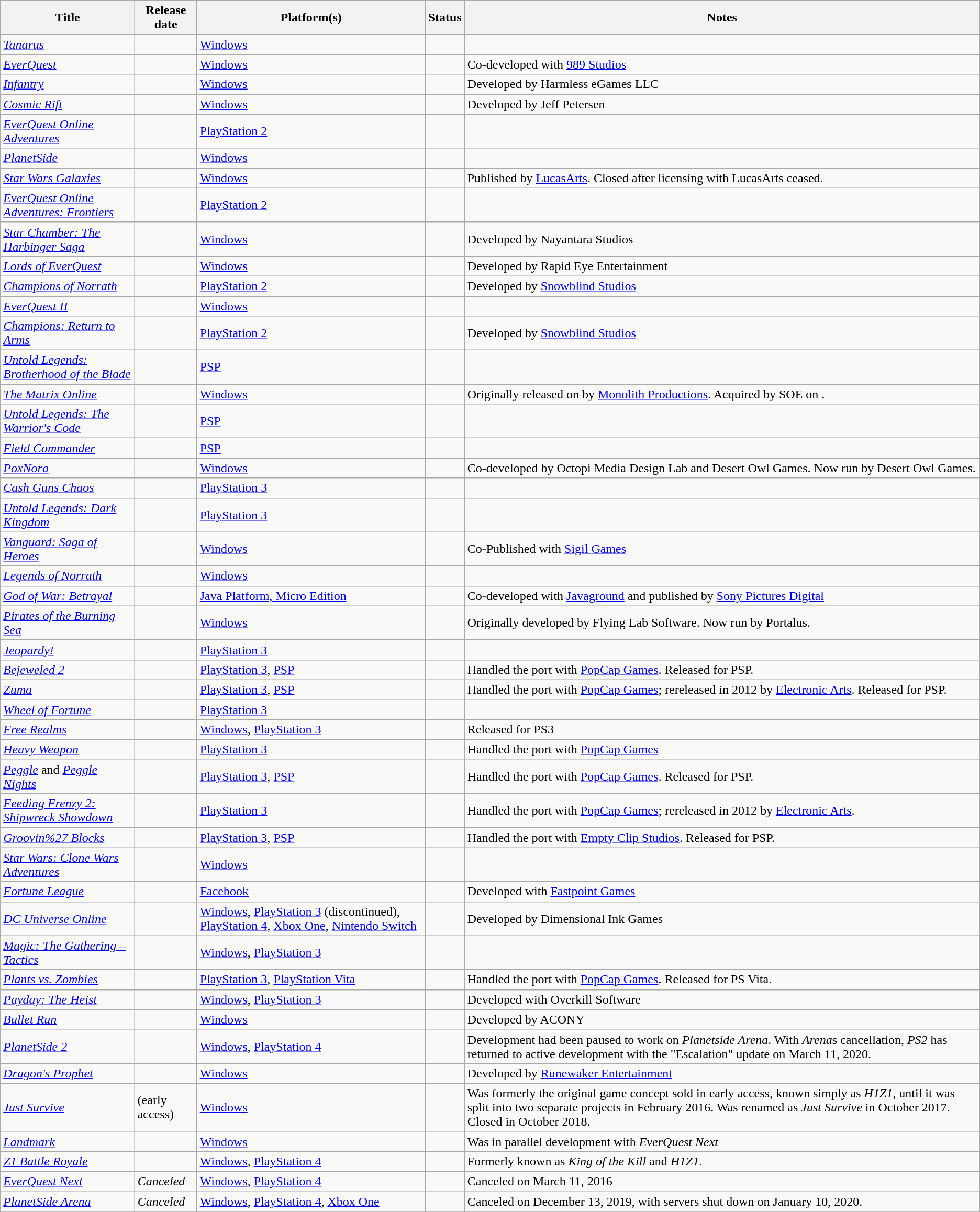<table class="wikitable sortable">
<tr>
<th>Title</th>
<th>Release date</th>
<th>Platform(s)</th>
<th>Status</th>
<th class="unsortable">Notes</th>
</tr>
<tr>
<td><em><a href='#'>Tanarus</a></em></td>
<td></td>
<td><a href='#'>Windows</a></td>
<td></td>
<td></td>
</tr>
<tr>
<td><em><a href='#'>EverQuest</a></em></td>
<td></td>
<td><a href='#'>Windows</a></td>
<td></td>
<td>Co-developed with <a href='#'>989 Studios</a></td>
</tr>
<tr>
<td><em><a href='#'>Infantry</a></em></td>
<td></td>
<td><a href='#'>Windows</a></td>
<td></td>
<td>Developed by Harmless eGames LLC</td>
</tr>
<tr>
<td><em><a href='#'>Cosmic Rift</a></em></td>
<td></td>
<td><a href='#'>Windows</a></td>
<td></td>
<td>Developed by Jeff Petersen</td>
</tr>
<tr>
<td><em><a href='#'>EverQuest Online Adventures</a></em></td>
<td></td>
<td><a href='#'>PlayStation 2</a></td>
<td></td>
<td></td>
</tr>
<tr>
<td><em><a href='#'>PlanetSide</a></em></td>
<td></td>
<td><a href='#'>Windows</a></td>
<td></td>
<td></td>
</tr>
<tr>
<td><em><a href='#'>Star Wars Galaxies</a></em></td>
<td></td>
<td><a href='#'>Windows</a></td>
<td></td>
<td>Published by <a href='#'>LucasArts</a>. Closed after licensing with LucasArts ceased.</td>
</tr>
<tr>
<td><em><a href='#'>EverQuest Online Adventures: Frontiers</a></em></td>
<td></td>
<td><a href='#'>PlayStation 2</a></td>
<td></td>
<td></td>
</tr>
<tr>
<td><em><a href='#'>Star Chamber: The Harbinger Saga</a></em></td>
<td></td>
<td><a href='#'>Windows</a></td>
<td></td>
<td>Developed by Nayantara Studios</td>
</tr>
<tr>
<td><em><a href='#'>Lords of EverQuest</a></em></td>
<td></td>
<td><a href='#'>Windows</a></td>
<td></td>
<td>Developed by Rapid Eye Entertainment</td>
</tr>
<tr>
<td><em><a href='#'>Champions of Norrath</a></em></td>
<td></td>
<td><a href='#'>PlayStation 2</a></td>
<td></td>
<td>Developed by <a href='#'>Snowblind Studios</a></td>
</tr>
<tr>
<td><em><a href='#'>EverQuest II</a></em></td>
<td></td>
<td><a href='#'>Windows</a></td>
<td></td>
<td></td>
</tr>
<tr>
<td><em><a href='#'>Champions: Return to Arms</a></em></td>
<td></td>
<td><a href='#'>PlayStation 2</a></td>
<td></td>
<td>Developed by <a href='#'>Snowblind Studios</a></td>
</tr>
<tr>
<td><em><a href='#'>Untold Legends: Brotherhood of the Blade</a></em></td>
<td></td>
<td><a href='#'>PSP</a></td>
<td></td>
<td></td>
</tr>
<tr>
<td data-sort-value="Matrix Online"><em><a href='#'>The Matrix Online</a></em></td>
<td></td>
<td><a href='#'>Windows</a></td>
<td></td>
<td>Originally released on  by <a href='#'>Monolith Productions</a>. Acquired by SOE on .</td>
</tr>
<tr>
<td><em><a href='#'>Untold Legends: The Warrior's Code</a></em></td>
<td></td>
<td><a href='#'>PSP</a></td>
<td></td>
<td></td>
</tr>
<tr>
<td><em><a href='#'>Field Commander</a></em></td>
<td></td>
<td><a href='#'>PSP</a></td>
<td></td>
<td></td>
</tr>
<tr>
<td><em><a href='#'>PoxNora</a></em></td>
<td></td>
<td><a href='#'>Windows</a></td>
<td></td>
<td>Co-developed by Octopi Media Design Lab and Desert Owl Games. Now run by Desert Owl Games.</td>
</tr>
<tr>
<td><em><a href='#'>Cash Guns Chaos</a></em></td>
<td></td>
<td><a href='#'>PlayStation 3</a></td>
<td></td>
<td></td>
</tr>
<tr>
<td><em><a href='#'>Untold Legends: Dark Kingdom</a></em></td>
<td></td>
<td><a href='#'>PlayStation 3</a></td>
<td></td>
<td></td>
</tr>
<tr>
<td><em><a href='#'>Vanguard: Saga of Heroes</a></em></td>
<td></td>
<td><a href='#'>Windows</a></td>
<td></td>
<td>Co-Published with <a href='#'>Sigil Games</a></td>
</tr>
<tr>
<td><em><a href='#'>Legends of Norrath</a></em></td>
<td></td>
<td><a href='#'>Windows</a></td>
<td></td>
<td></td>
</tr>
<tr>
<td><em><a href='#'>God of War: Betrayal</a></em></td>
<td></td>
<td><a href='#'>Java Platform, Micro Edition</a></td>
<td></td>
<td>Co-developed with <a href='#'>Javaground</a> and published by <a href='#'>Sony Pictures Digital</a></td>
</tr>
<tr>
<td><em><a href='#'>Pirates of the Burning Sea</a></em></td>
<td></td>
<td><a href='#'>Windows</a></td>
<td></td>
<td>Originally developed by Flying Lab Software. Now run by Portalus.</td>
</tr>
<tr>
<td><em><a href='#'>Jeopardy!</a></em></td>
<td></td>
<td><a href='#'>PlayStation 3</a></td>
<td></td>
<td></td>
</tr>
<tr>
<td><em><a href='#'>Bejeweled 2</a></em></td>
<td></td>
<td><a href='#'>PlayStation 3</a>, <a href='#'>PSP</a></td>
<td></td>
<td>Handled the port with <a href='#'>PopCap Games</a>. Released  for PSP.</td>
</tr>
<tr>
<td><em><a href='#'>Zuma</a></em></td>
<td></td>
<td><a href='#'>PlayStation 3</a>, <a href='#'>PSP</a></td>
<td></td>
<td>Handled the port with <a href='#'>PopCap Games</a>; rereleased in 2012 by <a href='#'>Electronic Arts</a>. Released  for PSP.</td>
</tr>
<tr>
<td><em><a href='#'>Wheel of Fortune</a></em></td>
<td></td>
<td><a href='#'>PlayStation 3</a></td>
<td></td>
<td></td>
</tr>
<tr>
<td><em><a href='#'>Free Realms</a></em></td>
<td></td>
<td><a href='#'>Windows</a>, <a href='#'>PlayStation 3</a></td>
<td></td>
<td>Released  for PS3</td>
</tr>
<tr>
<td><em><a href='#'>Heavy Weapon</a></em></td>
<td></td>
<td><a href='#'>PlayStation 3</a></td>
<td></td>
<td>Handled the port with <a href='#'>PopCap Games</a></td>
</tr>
<tr>
<td><em><a href='#'>Peggle</a></em> and <em><a href='#'>Peggle Nights</a></em></td>
<td></td>
<td><a href='#'>PlayStation 3</a>, <a href='#'>PSP</a></td>
<td></td>
<td>Handled the port with <a href='#'>PopCap Games</a>. Released  for PSP.</td>
</tr>
<tr>
<td><em><a href='#'>Feeding Frenzy 2: Shipwreck Showdown</a></em></td>
<td></td>
<td><a href='#'>PlayStation 3</a></td>
<td></td>
<td>Handled the port with <a href='#'>PopCap Games</a>; rereleased in 2012 by <a href='#'>Electronic Arts</a>.</td>
</tr>
<tr>
<td><em><a href='#'>Groovin%27 Blocks</a></em></td>
<td></td>
<td><a href='#'>PlayStation 3</a>, <a href='#'>PSP</a></td>
<td></td>
<td>Handled the port with <a href='#'>Empty Clip Studios</a>. Released  for PSP.</td>
</tr>
<tr>
<td><em><a href='#'>Star Wars: Clone Wars Adventures</a></em></td>
<td></td>
<td><a href='#'>Windows</a></td>
<td></td>
<td></td>
</tr>
<tr>
<td><em><a href='#'>Fortune League</a></em></td>
<td></td>
<td><a href='#'>Facebook</a></td>
<td></td>
<td>Developed with <a href='#'>Fastpoint Games</a></td>
</tr>
<tr>
<td><em><a href='#'>DC Universe Online</a></em></td>
<td></td>
<td><a href='#'>Windows</a>, <a href='#'>PlayStation 3</a> (discontinued), <a href='#'>PlayStation 4</a>, <a href='#'>Xbox One</a>, <a href='#'>Nintendo Switch</a></td>
<td></td>
<td>Developed by Dimensional Ink Games</td>
</tr>
<tr>
<td><em><a href='#'>Magic: The Gathering – Tactics</a></em></td>
<td></td>
<td><a href='#'>Windows</a>, <a href='#'>PlayStation 3</a></td>
<td></td>
<td></td>
</tr>
<tr>
<td><em><a href='#'>Plants vs. Zombies</a></em></td>
<td></td>
<td><a href='#'>PlayStation 3</a>, <a href='#'>PlayStation Vita</a></td>
<td></td>
<td>Handled the port with <a href='#'>PopCap Games</a>. Released  for PS Vita.</td>
</tr>
<tr>
<td><em><a href='#'>Payday: The Heist</a></em></td>
<td></td>
<td><a href='#'>Windows</a>, <a href='#'>PlayStation 3</a></td>
<td></td>
<td>Developed with Overkill Software</td>
</tr>
<tr>
<td><em><a href='#'>Bullet Run</a></em></td>
<td></td>
<td><a href='#'>Windows</a></td>
<td></td>
<td>Developed by ACONY</td>
</tr>
<tr>
<td><em><a href='#'>PlanetSide 2</a></em></td>
<td></td>
<td><a href='#'>Windows</a>, <a href='#'>PlayStation 4</a></td>
<td></td>
<td>Development had been paused to work on <em>Planetside Arena</em>. With <em>Arena</em>s cancellation, <em>PS2</em> has returned to active development with the "Escalation" update on March 11, 2020.</td>
</tr>
<tr>
<td><em><a href='#'>Dragon's Prophet</a></em></td>
<td></td>
<td><a href='#'>Windows</a></td>
<td></td>
<td>Developed by <a href='#'>Runewaker Entertainment</a></td>
</tr>
<tr>
<td><em><a href='#'>Just Survive</a></em></td>
<td> (early access)</td>
<td><a href='#'>Windows</a></td>
<td></td>
<td>Was formerly the original game concept sold in early access, known simply as <em>H1Z1</em>, until it was split into two separate projects in February 2016. Was renamed as <em>Just Survive</em> in October 2017. Closed in October 2018.</td>
</tr>
<tr>
<td><em><a href='#'>Landmark</a></em></td>
<td></td>
<td><a href='#'>Windows</a></td>
<td></td>
<td>Was in parallel development with <em>EverQuest Next</em></td>
</tr>
<tr>
<td><em><a href='#'>Z1 Battle Royale</a></em></td>
<td></td>
<td><a href='#'>Windows</a>, <a href='#'>PlayStation 4</a></td>
<td></td>
<td>Formerly known as <em>King of the Kill</em> and <em>H1Z1</em>.</td>
</tr>
<tr>
<td><em><a href='#'>EverQuest Next</a></em></td>
<td><em>Canceled</em></td>
<td><a href='#'>Windows</a>, <a href='#'>PlayStation 4</a></td>
<td></td>
<td>Canceled on March 11, 2016</td>
</tr>
<tr>
<td><em><a href='#'>PlanetSide Arena</a></em></td>
<td><em>Canceled</em></td>
<td><a href='#'>Windows</a>, <a href='#'>PlayStation 4</a>, <a href='#'>Xbox One</a></td>
<td></td>
<td>Canceled on December 13, 2019, with servers shut down on January 10, 2020.</td>
</tr>
<tr>
</tr>
</table>
